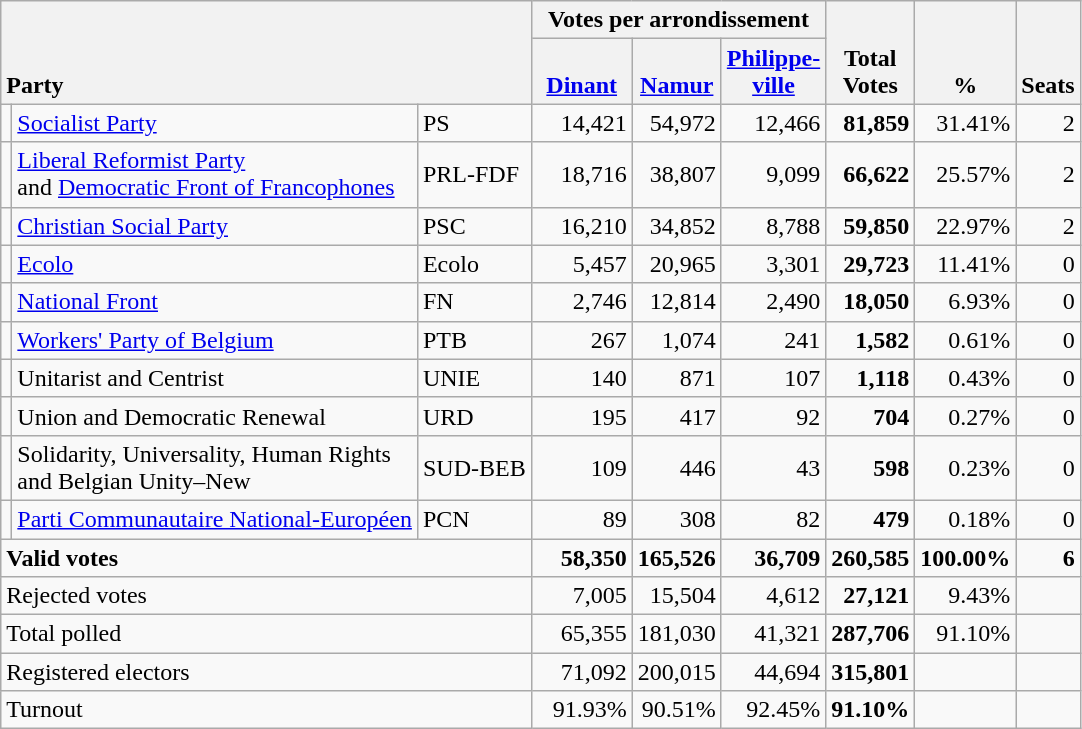<table class="wikitable" border="1" style="text-align:right;">
<tr>
<th style="text-align:left;" valign=bottom rowspan=2 colspan=3>Party</th>
<th colspan=3>Votes per arrondissement</th>
<th align=center valign=bottom rowspan=2 width="50">Total Votes</th>
<th align=center valign=bottom rowspan=2 width="50">%</th>
<th align=center valign=bottom rowspan=2>Seats</th>
</tr>
<tr>
<th align=center valign=bottom width="60"><a href='#'>Dinant</a></th>
<th align=center valign=bottom width="50"><a href='#'>Namur</a></th>
<th align=center valign=bottom width="50"><a href='#'>Philippe- ville</a></th>
</tr>
<tr>
<td></td>
<td align=left><a href='#'>Socialist Party</a></td>
<td align=left>PS</td>
<td>14,421</td>
<td>54,972</td>
<td>12,466</td>
<td><strong>81,859</strong></td>
<td>31.41%</td>
<td>2</td>
</tr>
<tr>
<td></td>
<td align=left><a href='#'>Liberal Reformist Party</a><br>and <a href='#'>Democratic Front of Francophones</a></td>
<td align=left>PRL-FDF</td>
<td>18,716</td>
<td>38,807</td>
<td>9,099</td>
<td><strong>66,622</strong></td>
<td>25.57%</td>
<td>2</td>
</tr>
<tr>
<td></td>
<td align=left><a href='#'>Christian Social Party</a></td>
<td align=left>PSC</td>
<td>16,210</td>
<td>34,852</td>
<td>8,788</td>
<td><strong>59,850</strong></td>
<td>22.97%</td>
<td>2</td>
</tr>
<tr>
<td></td>
<td align=left><a href='#'>Ecolo</a></td>
<td align=left>Ecolo</td>
<td>5,457</td>
<td>20,965</td>
<td>3,301</td>
<td><strong>29,723</strong></td>
<td>11.41%</td>
<td>0</td>
</tr>
<tr>
<td></td>
<td align=left><a href='#'>National Front</a></td>
<td align=left>FN</td>
<td>2,746</td>
<td>12,814</td>
<td>2,490</td>
<td><strong>18,050</strong></td>
<td>6.93%</td>
<td>0</td>
</tr>
<tr>
<td></td>
<td align=left style="white-space: nowrap;"><a href='#'>Workers' Party of Belgium</a></td>
<td align=left>PTB</td>
<td>267</td>
<td>1,074</td>
<td>241</td>
<td><strong>1,582</strong></td>
<td>0.61%</td>
<td>0</td>
</tr>
<tr>
<td></td>
<td align=left>Unitarist and Centrist</td>
<td align=left>UNIE</td>
<td>140</td>
<td>871</td>
<td>107</td>
<td><strong>1,118</strong></td>
<td>0.43%</td>
<td>0</td>
</tr>
<tr>
<td></td>
<td align=left>Union and Democratic Renewal</td>
<td align=left>URD</td>
<td>195</td>
<td>417</td>
<td>92</td>
<td><strong>704</strong></td>
<td>0.27%</td>
<td>0</td>
</tr>
<tr>
<td></td>
<td align=left>Solidarity, Universality, Human Rights<br>and Belgian Unity–New</td>
<td align=left>SUD-BEB</td>
<td>109</td>
<td>446</td>
<td>43</td>
<td><strong>598</strong></td>
<td>0.23%</td>
<td>0</td>
</tr>
<tr>
<td></td>
<td align=left><a href='#'>Parti Communautaire National-Européen</a></td>
<td align=left>PCN</td>
<td>89</td>
<td>308</td>
<td>82</td>
<td><strong>479</strong></td>
<td>0.18%</td>
<td>0</td>
</tr>
<tr style="font-weight:bold">
<td align=left colspan=3>Valid votes</td>
<td>58,350</td>
<td>165,526</td>
<td>36,709</td>
<td>260,585</td>
<td>100.00%</td>
<td>6</td>
</tr>
<tr>
<td align=left colspan=3>Rejected votes</td>
<td>7,005</td>
<td>15,504</td>
<td>4,612</td>
<td><strong>27,121</strong></td>
<td>9.43%</td>
<td></td>
</tr>
<tr>
<td align=left colspan=3>Total polled</td>
<td>65,355</td>
<td>181,030</td>
<td>41,321</td>
<td><strong>287,706</strong></td>
<td>91.10%</td>
<td></td>
</tr>
<tr>
<td align=left colspan=3>Registered electors</td>
<td>71,092</td>
<td>200,015</td>
<td>44,694</td>
<td><strong>315,801</strong></td>
<td></td>
<td></td>
</tr>
<tr>
<td align=left colspan=3>Turnout</td>
<td>91.93%</td>
<td>90.51%</td>
<td>92.45%</td>
<td><strong>91.10%</strong></td>
<td></td>
<td></td>
</tr>
</table>
